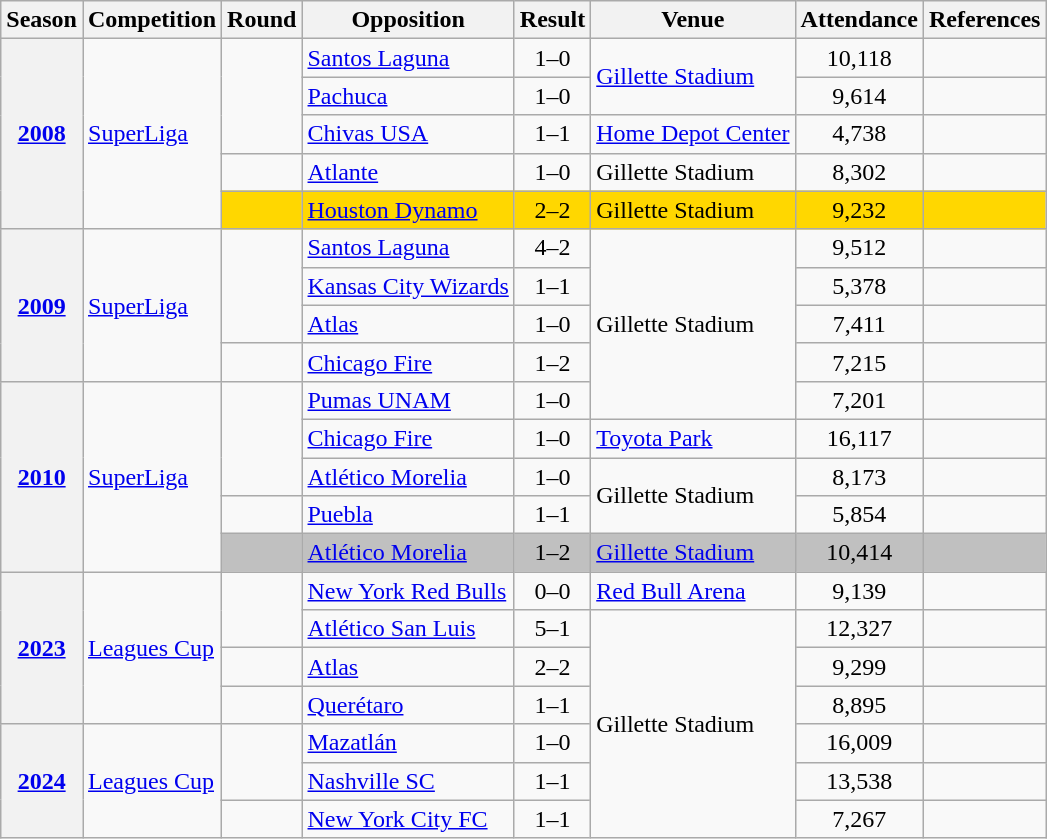<table class="wikitable sortable collapsible">
<tr>
<th scope = "col">Season</th>
<th scope = "col">Competition</th>
<th scope = "col">Round</th>
<th scope = "col">Opposition</th>
<th scope = "col">Result</th>
<th scope = "col">Venue</th>
<th scope = "col">Attendance</th>
<th scope = "col">References</th>
</tr>
<tr>
<th scope=row rowspan=5><a href='#'>2008</a></th>
<td rowspan=5><a href='#'>SuperLiga</a></td>
<td rowspan=3></td>
<td> <a href='#'>Santos Laguna</a></td>
<td align=center>1–0</td>
<td rowspan=2><a href='#'>Gillette Stadium</a></td>
<td align=center>10,118</td>
<td align=center></td>
</tr>
<tr>
<td> <a href='#'>Pachuca</a></td>
<td align=center>1–0</td>
<td align=center>9,614</td>
<td align=center></td>
</tr>
<tr>
<td> <a href='#'>Chivas USA</a></td>
<td align=center>1–1</td>
<td><a href='#'>Home Depot Center</a></td>
<td align=center>4,738</td>
<td align=center></td>
</tr>
<tr>
<td></td>
<td> <a href='#'>Atlante</a></td>
<td align=center>1–0</td>
<td>Gillette Stadium</td>
<td align=center>8,302</td>
<td align=center></td>
</tr>
<tr bgcolor=gold>
<td></td>
<td> <a href='#'>Houston Dynamo</a></td>
<td align=center>2–2 </td>
<td>Gillette Stadium</td>
<td align=center>9,232</td>
<td align=center></td>
</tr>
<tr>
<th scope=row rowspan=4><a href='#'>2009</a></th>
<td rowspan=4><a href='#'>SuperLiga</a></td>
<td rowspan=3></td>
<td> <a href='#'>Santos Laguna</a></td>
<td align=center>4–2</td>
<td rowspan=5>Gillette Stadium</td>
<td align=center>9,512</td>
<td align=center></td>
</tr>
<tr>
<td> <a href='#'>Kansas City Wizards</a></td>
<td align=center>1–1</td>
<td align=center>5,378</td>
<td align=center></td>
</tr>
<tr>
<td> <a href='#'>Atlas</a></td>
<td align=center>1–0</td>
<td align=center>7,411</td>
<td align=center></td>
</tr>
<tr>
<td></td>
<td> <a href='#'>Chicago Fire</a></td>
<td align=center>1–2</td>
<td align=center>7,215</td>
<td align=center></td>
</tr>
<tr>
<th scope=row rowspan=5><a href='#'>2010</a></th>
<td rowspan=5><a href='#'>SuperLiga</a></td>
<td rowspan=3></td>
<td> <a href='#'>Pumas UNAM</a></td>
<td align=center>1–0</td>
<td align=center>7,201</td>
<td align=center></td>
</tr>
<tr>
<td> <a href='#'>Chicago Fire</a></td>
<td align=center>1–0</td>
<td><a href='#'>Toyota Park</a></td>
<td align=center>16,117</td>
<td align=center></td>
</tr>
<tr>
<td> <a href='#'>Atlético Morelia</a></td>
<td align=center>1–0</td>
<td rowspan=2>Gillette Stadium</td>
<td align=center>8,173</td>
<td align=center></td>
</tr>
<tr>
<td></td>
<td> <a href='#'>Puebla</a></td>
<td align=center>1–1 </td>
<td align=center>5,854</td>
<td align=center></td>
</tr>
<tr bgcolor=silver>
<td></td>
<td> <a href='#'>Atlético Morelia</a></td>
<td align=center>1–2</td>
<td><a href='#'>Gillette Stadium</a></td>
<td align=center>10,414</td>
<td align=center></td>
</tr>
<tr>
<th scope=row rowspan=4><a href='#'>2023</a></th>
<td rowspan=4><a href='#'>Leagues Cup</a></td>
<td rowspan=2></td>
<td> <a href='#'>New York Red Bulls</a></td>
<td align=center>0–0 </td>
<td><a href='#'>Red Bull Arena</a></td>
<td align=center>9,139</td>
<td align=center></td>
</tr>
<tr>
<td> <a href='#'>Atlético San Luis</a></td>
<td align=center>5–1</td>
<td rowspan=6>Gillette Stadium</td>
<td align=center>12,327</td>
<td align=center></td>
</tr>
<tr>
<td></td>
<td> <a href='#'>Atlas</a></td>
<td align=center>2–2 </td>
<td align=center>9,299</td>
<td align=center></td>
</tr>
<tr>
<td></td>
<td> <a href='#'>Querétaro</a></td>
<td align=center>1–1 </td>
<td align=center>8,895</td>
<td align=center></td>
</tr>
<tr>
<th scope=row rowspan=3><a href='#'>2024</a></th>
<td rowspan=3><a href='#'>Leagues Cup</a></td>
<td rowspan=2></td>
<td> <a href='#'>Mazatlán</a></td>
<td align=center>1–0</td>
<td align=center>16,009</td>
<td align=center></td>
</tr>
<tr>
<td> <a href='#'>Nashville SC</a></td>
<td align=center>1–1 </td>
<td align=center>13,538</td>
<td align=center></td>
</tr>
<tr>
<td></td>
<td> <a href='#'>New York City FC</a></td>
<td align=center>1–1 </td>
<td align=center>7,267</td>
<td align=center></td>
</tr>
</table>
